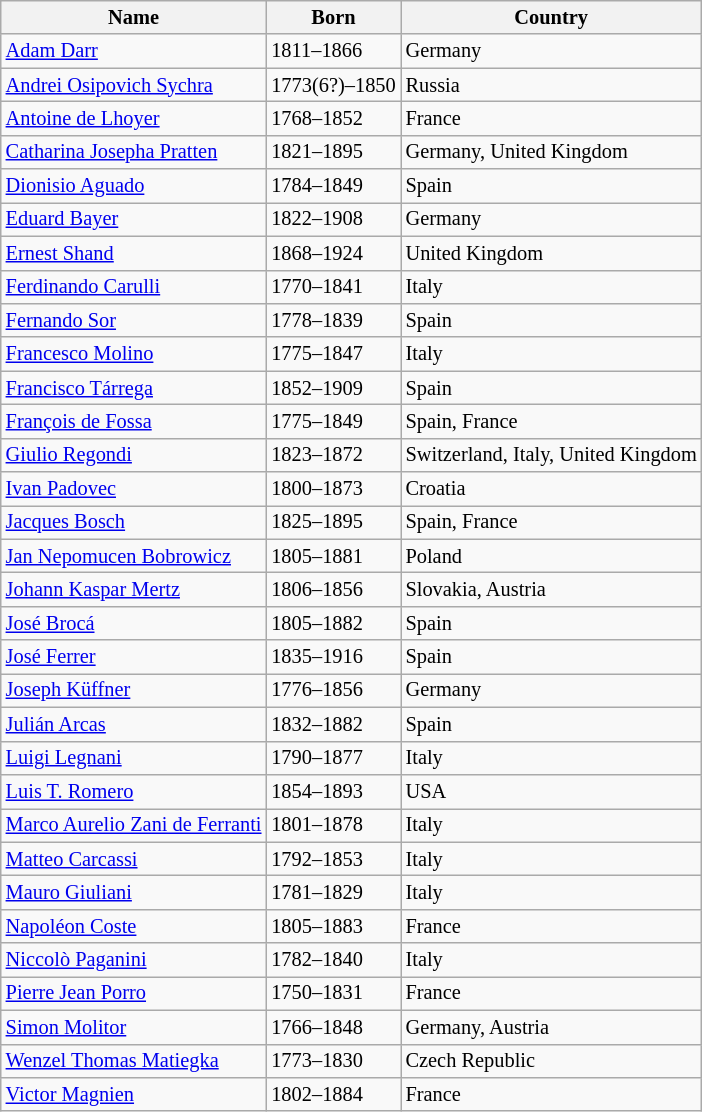<table class="wikitable sortable" style="font-size: 85%;">
<tr>
<th>Name</th>
<th>Born</th>
<th>Country</th>
</tr>
<tr>
<td><a href='#'>Adam Darr</a></td>
<td>1811–1866</td>
<td>Germany</td>
</tr>
<tr>
<td><a href='#'>Andrei Osipovich Sychra</a></td>
<td>1773(6?)–1850</td>
<td>Russia</td>
</tr>
<tr>
<td><a href='#'>Antoine de Lhoyer</a></td>
<td>1768–1852</td>
<td>France</td>
</tr>
<tr>
<td><a href='#'>Catharina Josepha Pratten</a></td>
<td>1821–1895</td>
<td>Germany, United Kingdom</td>
</tr>
<tr>
<td><a href='#'>Dionisio Aguado</a></td>
<td>1784–1849</td>
<td>Spain</td>
</tr>
<tr>
<td><a href='#'>Eduard Bayer</a></td>
<td>1822–1908</td>
<td>Germany</td>
</tr>
<tr>
<td><a href='#'>Ernest Shand</a></td>
<td>1868–1924</td>
<td>United Kingdom</td>
</tr>
<tr>
<td><a href='#'>Ferdinando Carulli</a></td>
<td>1770–1841</td>
<td>Italy</td>
</tr>
<tr>
<td><a href='#'>Fernando Sor</a></td>
<td>1778–1839</td>
<td>Spain</td>
</tr>
<tr>
<td><a href='#'>Francesco Molino</a></td>
<td>1775–1847</td>
<td>Italy</td>
</tr>
<tr>
<td><a href='#'>Francisco Tárrega</a></td>
<td>1852–1909</td>
<td>Spain</td>
</tr>
<tr>
<td><a href='#'>François de Fossa</a></td>
<td>1775–1849</td>
<td>Spain, France</td>
</tr>
<tr>
<td><a href='#'>Giulio Regondi</a></td>
<td>1823–1872</td>
<td>Switzerland, Italy, United Kingdom</td>
</tr>
<tr>
<td><a href='#'>Ivan Padovec</a></td>
<td>1800–1873</td>
<td>Croatia</td>
</tr>
<tr>
<td><a href='#'>Jacques Bosch</a></td>
<td>1825–1895</td>
<td>Spain, France</td>
</tr>
<tr>
<td><a href='#'>Jan Nepomucen Bobrowicz</a></td>
<td>1805–1881</td>
<td>Poland</td>
</tr>
<tr>
<td><a href='#'>Johann Kaspar Mertz</a></td>
<td>1806–1856</td>
<td>Slovakia, Austria</td>
</tr>
<tr>
<td><a href='#'>José Brocá</a></td>
<td>1805–1882</td>
<td>Spain</td>
</tr>
<tr>
<td><a href='#'>José Ferrer</a></td>
<td>1835–1916</td>
<td>Spain</td>
</tr>
<tr>
<td><a href='#'>Joseph Küffner</a></td>
<td>1776–1856</td>
<td>Germany</td>
</tr>
<tr>
<td><a href='#'>Julián Arcas</a></td>
<td>1832–1882</td>
<td>Spain</td>
</tr>
<tr>
<td><a href='#'>Luigi Legnani</a></td>
<td>1790–1877</td>
<td>Italy</td>
</tr>
<tr>
<td><a href='#'>Luis T. Romero</a></td>
<td>1854–1893</td>
<td>USA</td>
</tr>
<tr>
<td><a href='#'>Marco Aurelio Zani de Ferranti</a></td>
<td>1801–1878</td>
<td>Italy</td>
</tr>
<tr>
<td><a href='#'>Matteo Carcassi</a></td>
<td>1792–1853</td>
<td>Italy</td>
</tr>
<tr>
<td><a href='#'>Mauro Giuliani</a></td>
<td>1781–1829</td>
<td>Italy</td>
</tr>
<tr>
<td><a href='#'>Napoléon Coste</a></td>
<td>1805–1883</td>
<td>France</td>
</tr>
<tr>
<td><a href='#'>Niccolò Paganini</a></td>
<td>1782–1840</td>
<td>Italy</td>
</tr>
<tr>
<td><a href='#'>Pierre Jean Porro</a></td>
<td>1750–1831</td>
<td>France</td>
</tr>
<tr>
<td><a href='#'>Simon Molitor</a></td>
<td>1766–1848</td>
<td>Germany, Austria</td>
</tr>
<tr>
<td><a href='#'>Wenzel Thomas Matiegka</a></td>
<td>1773–1830</td>
<td>Czech Republic</td>
</tr>
<tr>
<td><a href='#'>Victor Magnien</a></td>
<td>1802–1884</td>
<td>France</td>
</tr>
</table>
